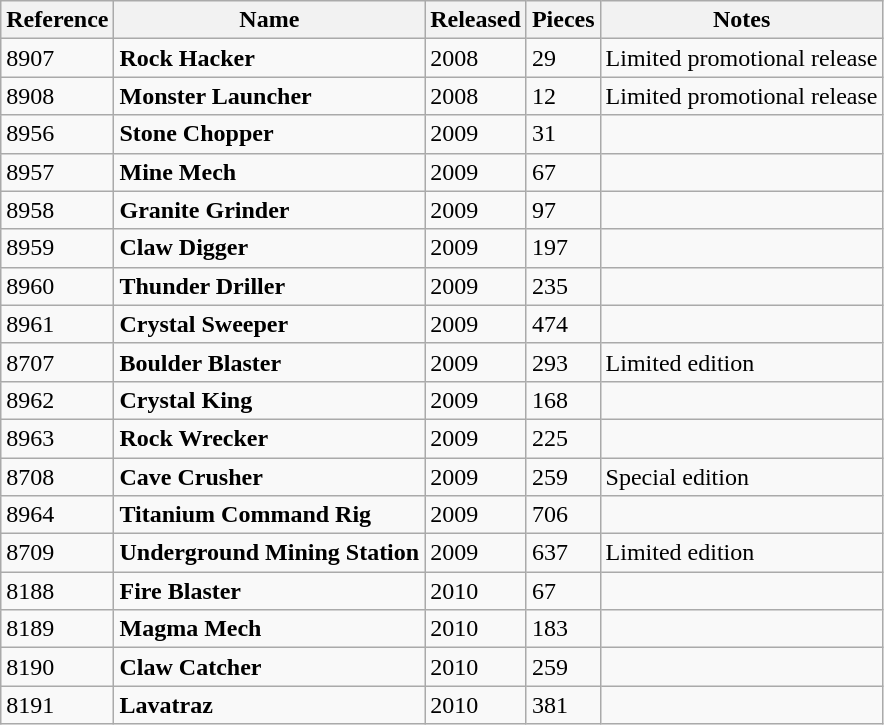<table class="wikitable">
<tr>
<th>Reference</th>
<th>Name</th>
<th>Released</th>
<th>Pieces</th>
<th>Notes</th>
</tr>
<tr>
<td>8907</td>
<td><strong>Rock Hacker</strong></td>
<td>2008</td>
<td>29</td>
<td>Limited promotional release</td>
</tr>
<tr>
<td>8908</td>
<td><strong>Monster Launcher</strong></td>
<td>2008</td>
<td>12</td>
<td>Limited promotional release</td>
</tr>
<tr>
<td>8956</td>
<td><strong>Stone Chopper</strong></td>
<td>2009</td>
<td>31</td>
<td></td>
</tr>
<tr>
<td>8957</td>
<td><strong>Mine Mech</strong></td>
<td>2009</td>
<td>67</td>
<td></td>
</tr>
<tr>
<td>8958</td>
<td><strong>Granite Grinder</strong></td>
<td>2009</td>
<td>97</td>
<td></td>
</tr>
<tr>
<td>8959</td>
<td><strong>Claw Digger</strong></td>
<td>2009</td>
<td>197</td>
<td></td>
</tr>
<tr>
<td>8960</td>
<td><strong>Thunder Driller</strong></td>
<td>2009</td>
<td>235</td>
<td></td>
</tr>
<tr>
<td>8961</td>
<td><strong>Crystal Sweeper</strong></td>
<td>2009</td>
<td>474</td>
<td></td>
</tr>
<tr>
<td>8707</td>
<td><strong>Boulder Blaster</strong></td>
<td>2009</td>
<td>293</td>
<td>Limited edition</td>
</tr>
<tr>
<td>8962</td>
<td><strong>Crystal King</strong></td>
<td>2009</td>
<td>168</td>
<td></td>
</tr>
<tr>
<td>8963</td>
<td><strong>Rock Wrecker</strong></td>
<td>2009</td>
<td>225</td>
<td></td>
</tr>
<tr>
<td>8708</td>
<td><strong>Cave Crusher</strong></td>
<td>2009</td>
<td>259</td>
<td>Special edition</td>
</tr>
<tr>
<td>8964</td>
<td><strong>Titanium Command Rig</strong></td>
<td>2009</td>
<td>706</td>
<td></td>
</tr>
<tr>
<td>8709</td>
<td><strong>Underground Mining Station</strong></td>
<td>2009</td>
<td>637</td>
<td>Limited edition</td>
</tr>
<tr>
<td>8188</td>
<td><strong>Fire Blaster</strong></td>
<td>2010</td>
<td>67</td>
<td></td>
</tr>
<tr>
<td>8189</td>
<td><strong>Magma Mech</strong></td>
<td>2010</td>
<td>183</td>
<td></td>
</tr>
<tr>
<td>8190</td>
<td><strong>Claw Catcher</strong></td>
<td>2010</td>
<td>259</td>
<td></td>
</tr>
<tr>
<td>8191</td>
<td><strong>Lavatraz</strong></td>
<td>2010</td>
<td>381</td>
<td></td>
</tr>
</table>
